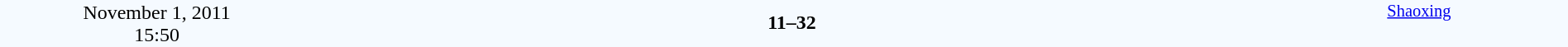<table style="width: 100%; background:#F5FAFF;" cellspacing="0">
<tr>
<td align=center rowspan=3 width=20%>November 1, 2011<br>15:50</td>
</tr>
<tr>
<td width=24% align=right></td>
<td align=center width=13%><strong>11–32</strong></td>
<td width=24%><strong></strong></td>
<td style=font-size:85% rowspan=3 valign=top align=center><a href='#'>Shaoxing</a></td>
</tr>
<tr style=font-size:85%>
<td align=right></td>
<td align=center></td>
<td></td>
</tr>
</table>
